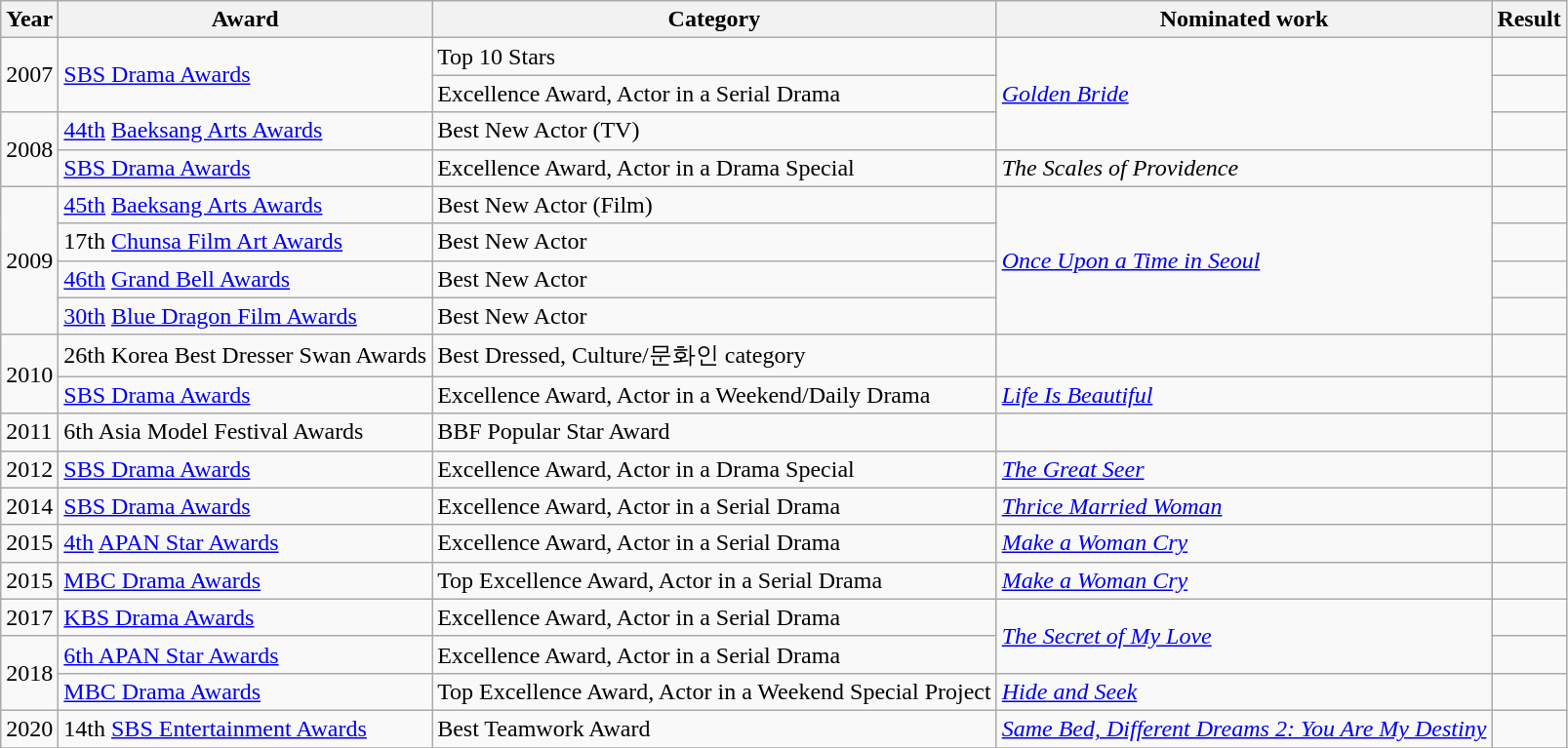<table class="wikitable">
<tr>
<th>Year</th>
<th>Award</th>
<th>Category</th>
<th>Nominated work</th>
<th>Result</th>
</tr>
<tr>
<td rowspan=2>2007</td>
<td rowspan=2><a href='#'>SBS Drama Awards</a></td>
<td>Top 10 Stars</td>
<td rowspan=3><em><a href='#'>Golden Bride</a></em></td>
<td></td>
</tr>
<tr>
<td>Excellence Award, Actor in a Serial Drama</td>
<td></td>
</tr>
<tr>
<td rowspan=2>2008</td>
<td><a href='#'>44th</a> <a href='#'>Baeksang Arts Awards</a></td>
<td>Best New Actor (TV)</td>
<td></td>
</tr>
<tr>
<td><a href='#'>SBS Drama Awards</a></td>
<td>Excellence Award, Actor in a Drama Special</td>
<td><em>The Scales of Providence</em></td>
<td></td>
</tr>
<tr>
<td rowspan=4>2009</td>
<td><a href='#'>45th</a> <a href='#'>Baeksang Arts Awards</a></td>
<td>Best New Actor (Film)</td>
<td rowspan=4><em><a href='#'>Once Upon a Time in Seoul</a></em></td>
<td></td>
</tr>
<tr>
<td>17th <a href='#'>Chunsa Film Art Awards</a></td>
<td>Best New Actor</td>
<td></td>
</tr>
<tr>
<td><a href='#'>46th</a> <a href='#'>Grand Bell Awards</a></td>
<td>Best New Actor</td>
<td></td>
</tr>
<tr>
<td><a href='#'>30th</a> <a href='#'>Blue Dragon Film Awards</a></td>
<td>Best New Actor</td>
<td></td>
</tr>
<tr>
<td rowspan=2>2010</td>
<td>26th Korea Best Dresser Swan Awards</td>
<td>Best Dressed, Culture/문화인 category</td>
<td></td>
<td></td>
</tr>
<tr>
<td><a href='#'>SBS Drama Awards</a></td>
<td>Excellence Award, Actor in a Weekend/Daily Drama</td>
<td><em><a href='#'>Life Is Beautiful</a></em></td>
<td></td>
</tr>
<tr>
<td>2011</td>
<td>6th Asia Model Festival Awards</td>
<td>BBF Popular Star Award</td>
<td></td>
<td></td>
</tr>
<tr>
<td>2012</td>
<td><a href='#'>SBS Drama Awards</a></td>
<td>Excellence Award, Actor in a Drama Special</td>
<td><em><a href='#'>The Great Seer</a></em></td>
<td></td>
</tr>
<tr>
<td>2014</td>
<td><a href='#'>SBS Drama Awards</a></td>
<td>Excellence Award, Actor in a Serial Drama</td>
<td><em><a href='#'>Thrice Married Woman</a></em></td>
<td></td>
</tr>
<tr>
<td>2015</td>
<td><a href='#'>4th</a> <a href='#'>APAN Star Awards</a></td>
<td>Excellence Award, Actor in a Serial Drama</td>
<td><em><a href='#'>Make a Woman Cry</a></em></td>
<td></td>
</tr>
<tr>
<td>2015</td>
<td><a href='#'>MBC Drama Awards</a></td>
<td>Top Excellence Award, Actor in a Serial Drama</td>
<td><em><a href='#'>Make a Woman Cry</a></em></td>
<td></td>
</tr>
<tr>
<td>2017</td>
<td><a href='#'>KBS Drama Awards</a></td>
<td>Excellence Award, Actor in a Serial Drama</td>
<td rowspan=2><em><a href='#'>The Secret of My Love</a></em></td>
<td></td>
</tr>
<tr>
<td rowspan=2>2018</td>
<td><a href='#'>6th APAN Star Awards</a></td>
<td>Excellence Award, Actor in a Serial Drama</td>
<td></td>
</tr>
<tr>
<td><a href='#'>MBC Drama Awards</a></td>
<td>Top Excellence Award, Actor in a Weekend Special Project</td>
<td><em><a href='#'>Hide and Seek</a></em></td>
<td></td>
</tr>
<tr>
<td>2020</td>
<td>14th <a href='#'>SBS Entertainment Awards</a></td>
<td>Best Teamwork Award</td>
<td><em><a href='#'>Same Bed, Different Dreams 2: You Are My Destiny</a></em></td>
<td></td>
</tr>
<tr>
</tr>
</table>
